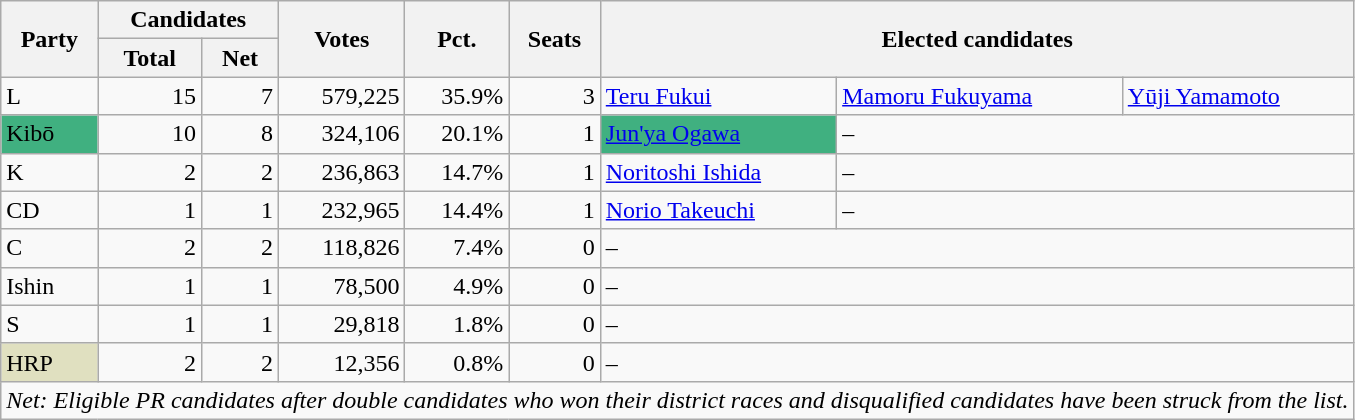<table class="wikitable">
<tr>
<th rowspan="2">Party</th>
<th colspan="2">Candidates</th>
<th rowspan="2">Votes</th>
<th rowspan="2">Pct.</th>
<th rowspan="2">Seats</th>
<th colspan="3" rowspan="2">Elected candidates</th>
</tr>
<tr>
<th>Total</th>
<th>Net</th>
</tr>
<tr>
<td>L</td>
<td align="right">15</td>
<td align="right">7</td>
<td align="right">579,225</td>
<td align="right">35.9%</td>
<td align="right">3</td>
<td><a href='#'>Teru Fukui</a></td>
<td><a href='#'>Mamoru Fukuyama</a></td>
<td><a href='#'>Yūji Yamamoto</a></td>
</tr>
<tr>
<td style="background:#40B080">Kibō</td>
<td align="right">10</td>
<td align="right">8</td>
<td align="right">324,106</td>
<td align="right">20.1%</td>
<td align="right">1</td>
<td style="background:#40B080"><a href='#'>Jun'ya Ogawa</a></td>
<td colspan="2">–</td>
</tr>
<tr>
<td>K</td>
<td align="right">2</td>
<td align="right">2</td>
<td align="right">236,863</td>
<td align="right">14.7%</td>
<td align="right">1</td>
<td><a href='#'>Noritoshi Ishida</a></td>
<td colspan="2">–</td>
</tr>
<tr>
<td>CD</td>
<td align="right">1</td>
<td align="right">1</td>
<td align="right">232,965</td>
<td align="right">14.4%</td>
<td align="right">1</td>
<td><a href='#'>Norio Takeuchi</a></td>
<td colspan="2">–</td>
</tr>
<tr>
<td>C</td>
<td align="right">2</td>
<td align="right">2</td>
<td align="right">118,826</td>
<td align="right">7.4%</td>
<td align="right">0</td>
<td colspan="5">–</td>
</tr>
<tr>
<td>Ishin</td>
<td align="right">1</td>
<td align="right">1</td>
<td align="right">78,500</td>
<td align="right">4.9%</td>
<td align="right">0</td>
<td colspan="5">–</td>
</tr>
<tr>
<td>S</td>
<td align="right">1</td>
<td align="right">1</td>
<td align="right">29,818</td>
<td align="right">1.8%</td>
<td align="right">0</td>
<td colspan="5">–</td>
</tr>
<tr>
<td style="background:#E0E0C0">HRP</td>
<td align="right">2</td>
<td align="right">2</td>
<td align="right">12,356</td>
<td align="right">0.8%</td>
<td align="right">0</td>
<td colspan="5">–</td>
</tr>
<tr>
<td colspan="9"><em>Net: Eligible PR candidates after double candidates who won their district races and disqualified candidates have been struck from the list.</em></td>
</tr>
</table>
